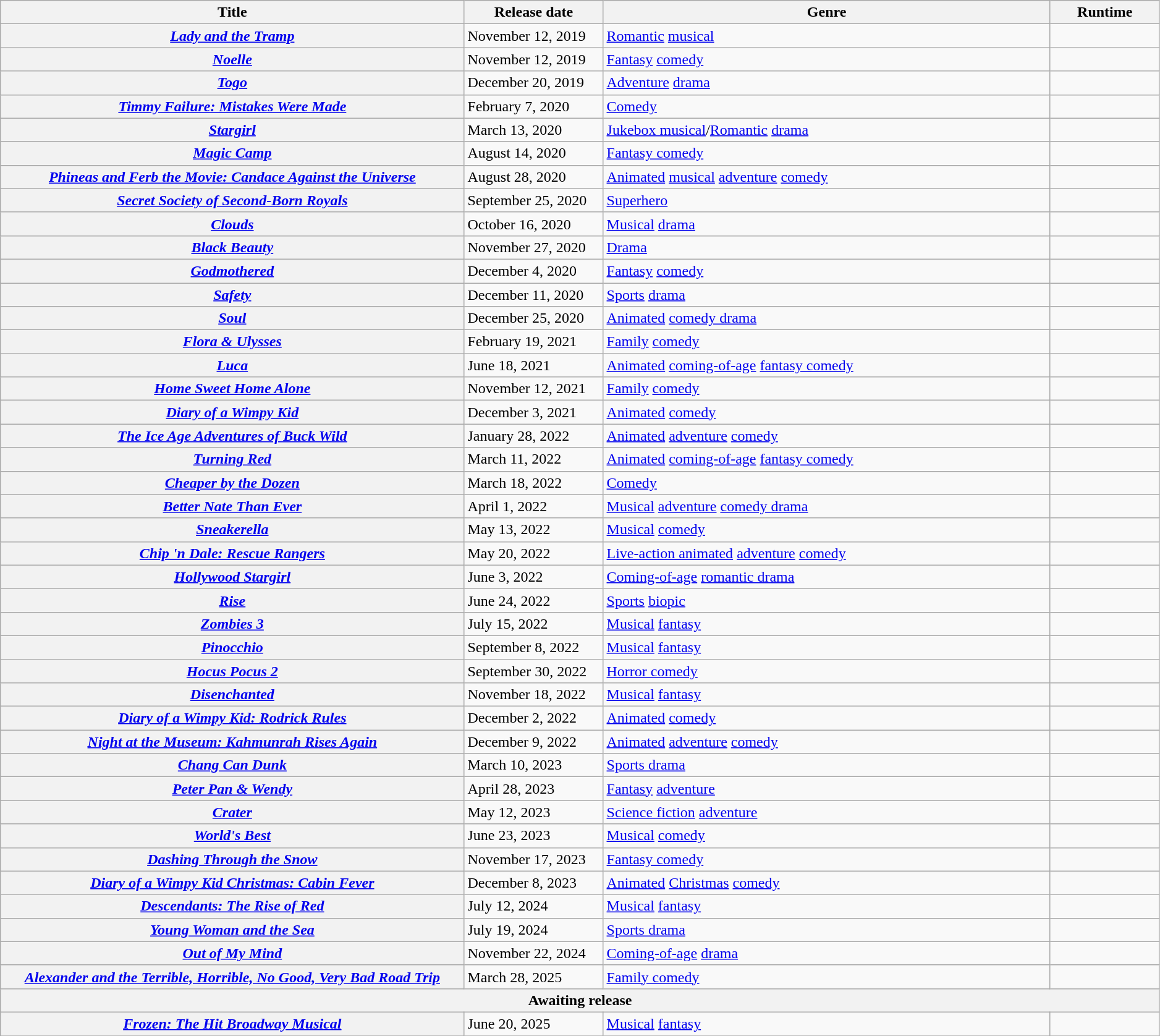<table class="wikitable plainrowheaders sortable" style="width:99%;">
<tr>
<th scope="col" style="width:40%;">Title</th>
<th scope="col" style="width:12%;">Release date</th>
<th>Genre</th>
<th>Runtime</th>
</tr>
<tr>
<th scope="row"><em><a href='#'>Lady and the Tramp</a></em></th>
<td>November 12, 2019</td>
<td><a href='#'>Romantic</a> <a href='#'>musical</a></td>
<td></td>
</tr>
<tr>
<th scope="row"><em><a href='#'>Noelle</a></em></th>
<td>November 12, 2019</td>
<td><a href='#'>Fantasy</a> <a href='#'>comedy</a></td>
<td></td>
</tr>
<tr>
<th scope="row"><em><a href='#'>Togo</a></em></th>
<td>December 20, 2019</td>
<td><a href='#'>Adventure</a> <a href='#'>drama</a></td>
<td></td>
</tr>
<tr>
<th scope="row"><em><a href='#'>Timmy Failure: Mistakes Were Made</a></em></th>
<td>February 7, 2020</td>
<td><a href='#'>Comedy</a></td>
<td></td>
</tr>
<tr>
<th scope="row"><em><a href='#'>Stargirl</a></em></th>
<td>March 13, 2020</td>
<td><a href='#'>Jukebox musical</a>/<a href='#'>Romantic</a> <a href='#'>drama</a></td>
<td></td>
</tr>
<tr>
<th scope="row"><em><a href='#'>Magic Camp</a></em></th>
<td>August 14, 2020</td>
<td><a href='#'>Fantasy comedy</a></td>
<td></td>
</tr>
<tr>
<th scope="row"><em><a href='#'>Phineas and Ferb the Movie: Candace Against the Universe</a></em></th>
<td>August 28, 2020</td>
<td><a href='#'>Animated</a> <a href='#'>musical</a> <a href='#'>adventure</a> <a href='#'>comedy</a></td>
<td></td>
</tr>
<tr>
<th scope="row"><em><a href='#'>Secret Society of Second-Born Royals</a></em></th>
<td>September 25, 2020</td>
<td><a href='#'>Superhero</a></td>
<td></td>
</tr>
<tr>
<th scope="row"><em><a href='#'>Clouds</a></em></th>
<td>October 16, 2020</td>
<td><a href='#'>Musical</a> <a href='#'>drama</a></td>
<td></td>
</tr>
<tr>
<th scope="row"><em><a href='#'>Black Beauty</a></em></th>
<td>November 27, 2020</td>
<td><a href='#'>Drama</a></td>
<td></td>
</tr>
<tr>
<th scope="row"><em><a href='#'>Godmothered</a></em></th>
<td>December 4, 2020</td>
<td><a href='#'>Fantasy</a> <a href='#'>comedy</a></td>
<td></td>
</tr>
<tr>
<th scope="row"><em><a href='#'>Safety</a></em></th>
<td>December 11, 2020</td>
<td><a href='#'>Sports</a> <a href='#'>drama</a></td>
<td></td>
</tr>
<tr>
<th scope="row"><em><a href='#'>Soul</a></em></th>
<td>December 25, 2020</td>
<td><a href='#'>Animated</a> <a href='#'>comedy drama</a></td>
<td></td>
</tr>
<tr>
<th scope="row"><em><a href='#'>Flora & Ulysses</a></em></th>
<td>February 19, 2021</td>
<td><a href='#'>Family</a> <a href='#'>comedy</a></td>
<td></td>
</tr>
<tr>
<th scope="row"><em><a href='#'>Luca</a></em></th>
<td>June 18, 2021</td>
<td><a href='#'>Animated</a> <a href='#'>coming-of-age</a> <a href='#'>fantasy comedy</a></td>
<td></td>
</tr>
<tr>
<th scope="row"><em><a href='#'>Home Sweet Home Alone</a> </em></th>
<td>November 12, 2021</td>
<td><a href='#'>Family</a> <a href='#'>comedy</a></td>
<td></td>
</tr>
<tr>
<th scope="row"><em><a href='#'>Diary of a Wimpy Kid</a></em></th>
<td>December 3, 2021</td>
<td><a href='#'>Animated</a> <a href='#'>comedy</a></td>
<td></td>
</tr>
<tr>
<th scope="row"><em><a href='#'>The Ice Age Adventures of Buck Wild</a></em></th>
<td>January 28, 2022</td>
<td><a href='#'>Animated</a> <a href='#'>adventure</a> <a href='#'>comedy</a></td>
<td></td>
</tr>
<tr>
<th scope="row"><em><a href='#'>Turning Red</a></em></th>
<td>March 11, 2022</td>
<td><a href='#'>Animated</a> <a href='#'>coming-of-age</a> <a href='#'>fantasy comedy</a></td>
<td></td>
</tr>
<tr>
<th scope="row"><em><a href='#'>Cheaper by the Dozen</a></em></th>
<td>March 18, 2022</td>
<td><a href='#'>Comedy</a></td>
<td></td>
</tr>
<tr>
<th scope="row"><em><a href='#'>Better Nate Than Ever</a></em></th>
<td>April 1, 2022</td>
<td><a href='#'>Musical</a> <a href='#'>adventure</a> <a href='#'>comedy drama</a></td>
<td></td>
</tr>
<tr>
<th scope="row"><em><a href='#'>Sneakerella</a></em></th>
<td>May 13, 2022</td>
<td><a href='#'>Musical</a> <a href='#'>comedy</a></td>
<td></td>
</tr>
<tr>
<th scope="row"><em><a href='#'>Chip 'n Dale: Rescue Rangers</a></em></th>
<td>May 20, 2022</td>
<td><a href='#'>Live-action animated</a> <a href='#'>adventure</a> <a href='#'>comedy</a></td>
<td></td>
</tr>
<tr>
<th scope="row"><em><a href='#'>Hollywood Stargirl</a></em></th>
<td>June 3, 2022</td>
<td><a href='#'>Coming-of-age</a> <a href='#'>romantic drama</a></td>
<td></td>
</tr>
<tr>
<th scope="row"><em><a href='#'>Rise</a></em></th>
<td>June 24, 2022</td>
<td><a href='#'>Sports</a> <a href='#'>biopic</a></td>
<td></td>
</tr>
<tr>
<th scope="row"><em><a href='#'>Zombies 3</a></em></th>
<td>July 15, 2022</td>
<td><a href='#'>Musical</a> <a href='#'>fantasy</a></td>
<td></td>
</tr>
<tr>
<th scope="row"><em><a href='#'>Pinocchio</a></em></th>
<td>September 8, 2022</td>
<td><a href='#'>Musical</a> <a href='#'>fantasy</a></td>
<td></td>
</tr>
<tr>
<th scope="row"><em><a href='#'>Hocus Pocus 2</a></em></th>
<td>September 30, 2022</td>
<td><a href='#'>Horror comedy</a></td>
<td></td>
</tr>
<tr>
<th scope="row"><em><a href='#'>Disenchanted</a></em></th>
<td>November 18, 2022</td>
<td><a href='#'>Musical</a> <a href='#'>fantasy</a></td>
<td></td>
</tr>
<tr>
<th scope="row"><em><a href='#'>Diary of a Wimpy Kid: Rodrick Rules</a></em></th>
<td>December 2, 2022</td>
<td><a href='#'>Animated</a> <a href='#'>comedy</a></td>
<td></td>
</tr>
<tr>
<th scope="row"><em><a href='#'>Night at the Museum: Kahmunrah Rises Again</a></em></th>
<td>December 9, 2022</td>
<td><a href='#'>Animated</a> <a href='#'>adventure</a> <a href='#'>comedy</a></td>
<td></td>
</tr>
<tr>
<th scope="row"><em><a href='#'>Chang Can Dunk</a></em></th>
<td>March 10, 2023</td>
<td><a href='#'>Sports drama</a></td>
<td></td>
</tr>
<tr>
<th scope="row"><em><a href='#'>Peter Pan & Wendy</a></em></th>
<td>April 28, 2023</td>
<td><a href='#'>Fantasy</a> <a href='#'>adventure</a></td>
<td></td>
</tr>
<tr>
<th scope="row"><em><a href='#'>Crater</a></em></th>
<td>May 12, 2023</td>
<td><a href='#'>Science fiction</a> <a href='#'>adventure</a></td>
<td></td>
</tr>
<tr>
<th scope="row"><em><a href='#'>World's Best</a></em></th>
<td>June 23, 2023</td>
<td><a href='#'>Musical</a> <a href='#'>comedy</a></td>
<td></td>
</tr>
<tr>
<th scope="row"><em><a href='#'>Dashing Through the Snow</a></em></th>
<td>November 17, 2023</td>
<td><a href='#'>Fantasy comedy</a></td>
<td></td>
</tr>
<tr>
<th scope="row"><em><a href='#'>Diary of a Wimpy Kid Christmas: Cabin Fever</a></em></th>
<td>December 8, 2023</td>
<td><a href='#'>Animated</a> <a href='#'>Christmas</a> <a href='#'>comedy</a></td>
<td></td>
</tr>
<tr>
<th scope="row"><em><a href='#'>Descendants: The Rise of Red</a></em></th>
<td>July 12, 2024</td>
<td><a href='#'>Musical</a> <a href='#'>fantasy</a></td>
<td></td>
</tr>
<tr>
<th scope="row"><em><a href='#'>Young Woman and the Sea</a></em></th>
<td>July 19, 2024</td>
<td><a href='#'>Sports drama</a></td>
<td></td>
</tr>
<tr>
<th scope="row"><em><a href='#'>Out of My Mind</a></em></th>
<td>November 22, 2024</td>
<td><a href='#'>Coming-of-age</a> <a href='#'>drama</a></td>
<td></td>
</tr>
<tr>
<th scope="row"><em><a href='#'>Alexander and the Terrible, Horrible, No Good, Very Bad Road Trip</a></em></th>
<td>March 28, 2025</td>
<td><a href='#'>Family comedy</a></td>
<td></td>
</tr>
<tr>
<th colspan="4" data-sort-value="zzz">Awaiting release</th>
</tr>
<tr>
<th scope="row"><em><a href='#'>Frozen: The Hit Broadway Musical</a></em></th>
<td>June 20, 2025</td>
<td><a href='#'>Musical</a> <a href='#'>fantasy</a></td>
<td></td>
</tr>
<tr>
</tr>
</table>
